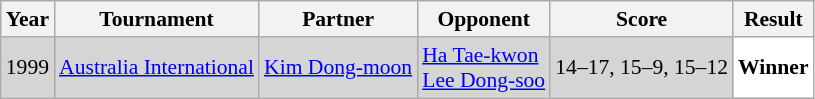<table class="sortable wikitable" style="font-size: 90%;">
<tr>
<th>Year</th>
<th>Tournament</th>
<th>Partner</th>
<th>Opponent</th>
<th>Score</th>
<th>Result</th>
</tr>
<tr style="background:#D5D5D5">
<td align="center">1999</td>
<td align="left"><a href='#'>Australia International</a></td>
<td align="left"> <a href='#'>Kim Dong-moon</a></td>
<td align="left"> <a href='#'>Ha Tae-kwon</a> <br>  <a href='#'>Lee Dong-soo</a></td>
<td align="left">14–17, 15–9, 15–12</td>
<td style="text-align:left; background:white"> <strong>Winner</strong></td>
</tr>
</table>
